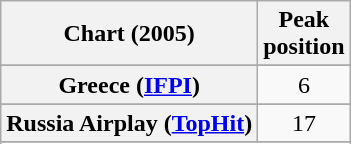<table class="wikitable sortable plainrowheaders" style="text-align:center">
<tr>
<th>Chart (2005)</th>
<th>Peak<br>position</th>
</tr>
<tr>
</tr>
<tr>
</tr>
<tr>
</tr>
<tr>
</tr>
<tr>
</tr>
<tr>
</tr>
<tr>
</tr>
<tr>
<th scope="row">Greece (<a href='#'>IFPI</a>)</th>
<td>6</td>
</tr>
<tr>
</tr>
<tr>
</tr>
<tr>
</tr>
<tr>
</tr>
<tr>
</tr>
<tr>
<th scope="row">Russia Airplay (<a href='#'>TopHit</a>)</th>
<td>17</td>
</tr>
<tr>
</tr>
<tr>
</tr>
<tr>
</tr>
</table>
